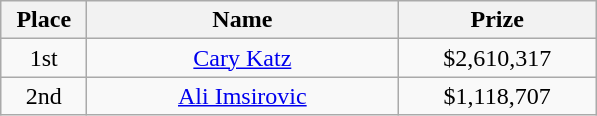<table class="wikitable">
<tr>
<th style="width:50px;">Place</th>
<th style="width:200px;">Name</th>
<th style="width:125px;">Prize</th>
</tr>
<tr>
<td style="text-align:center;">1st</td>
<td style="text-align:center;"> <a href='#'>Cary Katz</a></td>
<td style="text-align:center;">$2,610,317</td>
</tr>
<tr>
<td style="text-align:center;">2nd</td>
<td style="text-align:center;"> <a href='#'>Ali Imsirovic</a></td>
<td style="text-align:center;">$1,118,707</td>
</tr>
</table>
